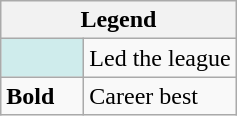<table class="wikitable">
<tr>
<th colspan="2">Legend</th>
</tr>
<tr>
<td style="background:#cfecec; width:3em;"></td>
<td>Led the league</td>
</tr>
<tr>
<td style="width:3em;"><strong>Bold</strong></td>
<td>Career best</td>
</tr>
</table>
